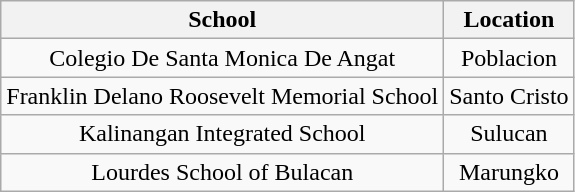<table class="wikitable" style="text-align:center;">
<tr>
<th>School</th>
<th>Location</th>
</tr>
<tr>
<td>Colegio De Santa Monica De Angat</td>
<td>Poblacion</td>
</tr>
<tr>
<td>Franklin Delano Roosevelt Memorial School</td>
<td>Santo Cristo</td>
</tr>
<tr>
<td>Kalinangan Integrated School</td>
<td>Sulucan</td>
</tr>
<tr>
<td>Lourdes School of Bulacan</td>
<td>Marungko</td>
</tr>
</table>
